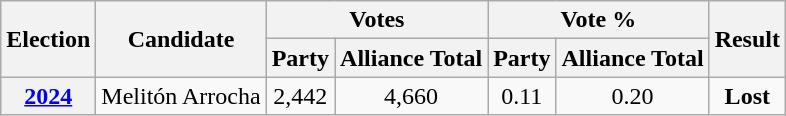<table class="wikitable" style="text-align: center;">
<tr>
<th rowspan="2">Election</th>
<th rowspan="2">Candidate</th>
<th colspan="2">Votes</th>
<th colspan="2">Vote %</th>
<th rowspan="2">Result</th>
</tr>
<tr>
<th>Party</th>
<th>Alliance Total</th>
<th>Party</th>
<th>Alliance Total</th>
</tr>
<tr>
<th><a href='#'>2024</a></th>
<td>Melitón Arrocha</td>
<td>2,442</td>
<td>4,660</td>
<td>0.11</td>
<td>0.20</td>
<td> <strong>Lost</strong></td>
</tr>
</table>
